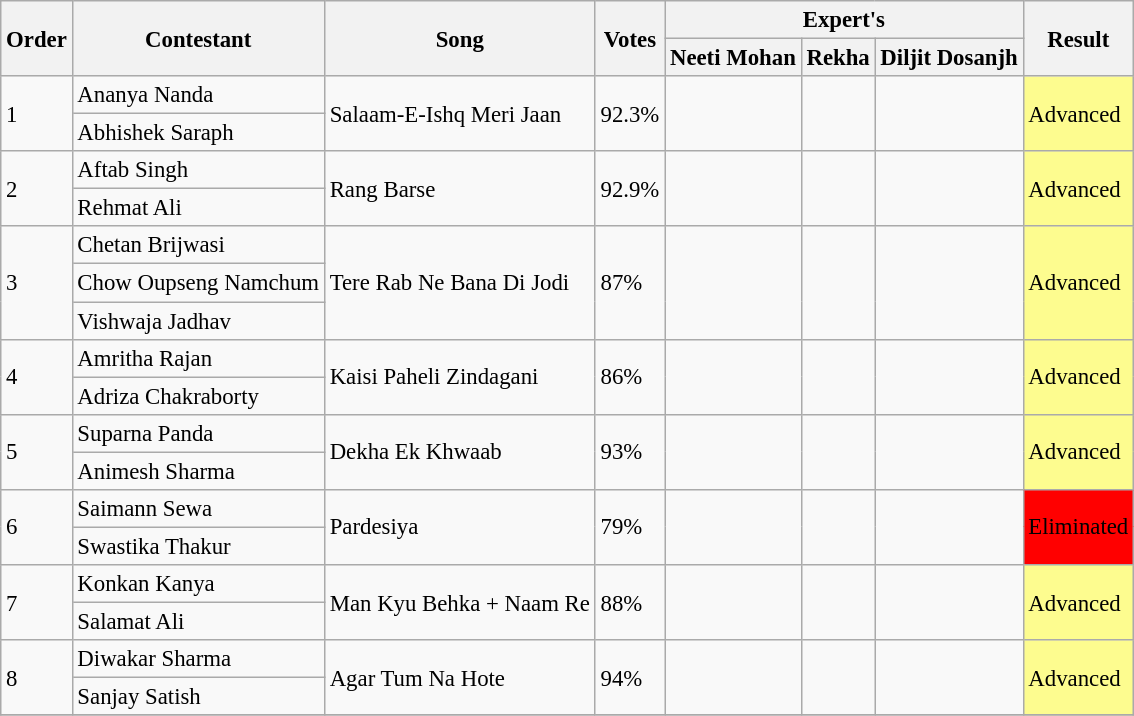<table class="wikitable sortable mw-collapsible" style="font-size: 95%;">
<tr>
<th rowspan="2">Order</th>
<th rowspan="2">Contestant</th>
<th rowspan="2">Song</th>
<th rowspan="2">Votes</th>
<th colspan="3">Expert's</th>
<th rowspan="2">Result</th>
</tr>
<tr>
<th>Neeti Mohan</th>
<th>Rekha</th>
<th>Diljit Dosanjh</th>
</tr>
<tr>
<td rowspan="2">1</td>
<td>Ananya Nanda</td>
<td rowspan="2">Salaam-E-Ishq Meri Jaan</td>
<td rowspan="2">92.3%</td>
<td rowspan="2"></td>
<td rowspan="2"></td>
<td rowspan="2"></td>
<td rowspan="2" bgcolor="#fdfc8f">Advanced</td>
</tr>
<tr>
<td>Abhishek Saraph</td>
</tr>
<tr>
<td rowspan="2">2</td>
<td>Aftab Singh</td>
<td rowspan="2">Rang Barse</td>
<td rowspan="2">92.9%</td>
<td rowspan="2"></td>
<td rowspan="2"></td>
<td rowspan="2"></td>
<td rowspan="2" bgcolor="#fdfc8f">Advanced</td>
</tr>
<tr>
<td>Rehmat Ali</td>
</tr>
<tr>
<td rowspan="3">3</td>
<td>Chetan Brijwasi</td>
<td rowspan="3">Tere Rab Ne Bana Di Jodi</td>
<td rowspan="3">87%</td>
<td rowspan="3"></td>
<td rowspan="3"></td>
<td rowspan="3"></td>
<td rowspan="3" bgcolor="#fdfc8f">Advanced</td>
</tr>
<tr>
<td>Chow Oupseng Namchum</td>
</tr>
<tr>
<td>Vishwaja Jadhav</td>
</tr>
<tr>
<td rowspan="2">4</td>
<td>Amritha Rajan</td>
<td rowspan="2">Kaisi Paheli Zindagani</td>
<td rowspan="2">86%</td>
<td rowspan="2"></td>
<td rowspan="2"></td>
<td rowspan="2"></td>
<td rowspan="2" bgcolor="#fdfc8f">Advanced</td>
</tr>
<tr>
<td>Adriza Chakraborty</td>
</tr>
<tr>
<td rowspan="2">5</td>
<td>Suparna Panda</td>
<td rowspan="2">Dekha Ek Khwaab</td>
<td rowspan="2">93%</td>
<td rowspan="2"></td>
<td rowspan="2"></td>
<td rowspan="2"></td>
<td rowspan="2" bgcolor="#fdfc8f">Advanced</td>
</tr>
<tr>
<td>Animesh Sharma</td>
</tr>
<tr>
<td rowspan="2">6</td>
<td>Saimann Sewa</td>
<td rowspan="2">Pardesiya</td>
<td rowspan="2">79%</td>
<td rowspan="2"></td>
<td rowspan="2"></td>
<td rowspan="2"></td>
<td rowspan="2" bgcolor="red">Eliminated</td>
</tr>
<tr>
<td>Swastika Thakur</td>
</tr>
<tr>
<td rowspan="2">7</td>
<td>Konkan Kanya</td>
<td rowspan="2">Man Kyu Behka + Naam Re</td>
<td rowspan="2">88%</td>
<td rowspan="2"></td>
<td rowspan="2"></td>
<td rowspan="2"></td>
<td rowspan="2" bgcolor="#fdfc8f">Advanced</td>
</tr>
<tr>
<td>Salamat Ali</td>
</tr>
<tr>
<td rowspan="2">8</td>
<td>Diwakar Sharma</td>
<td rowspan="2">Agar Tum Na Hote</td>
<td rowspan="2">94%</td>
<td rowspan="2"></td>
<td rowspan="2"></td>
<td rowspan="2"></td>
<td rowspan="2" bgcolor="#fdfc8f">Advanced</td>
</tr>
<tr>
<td>Sanjay Satish</td>
</tr>
<tr>
</tr>
</table>
